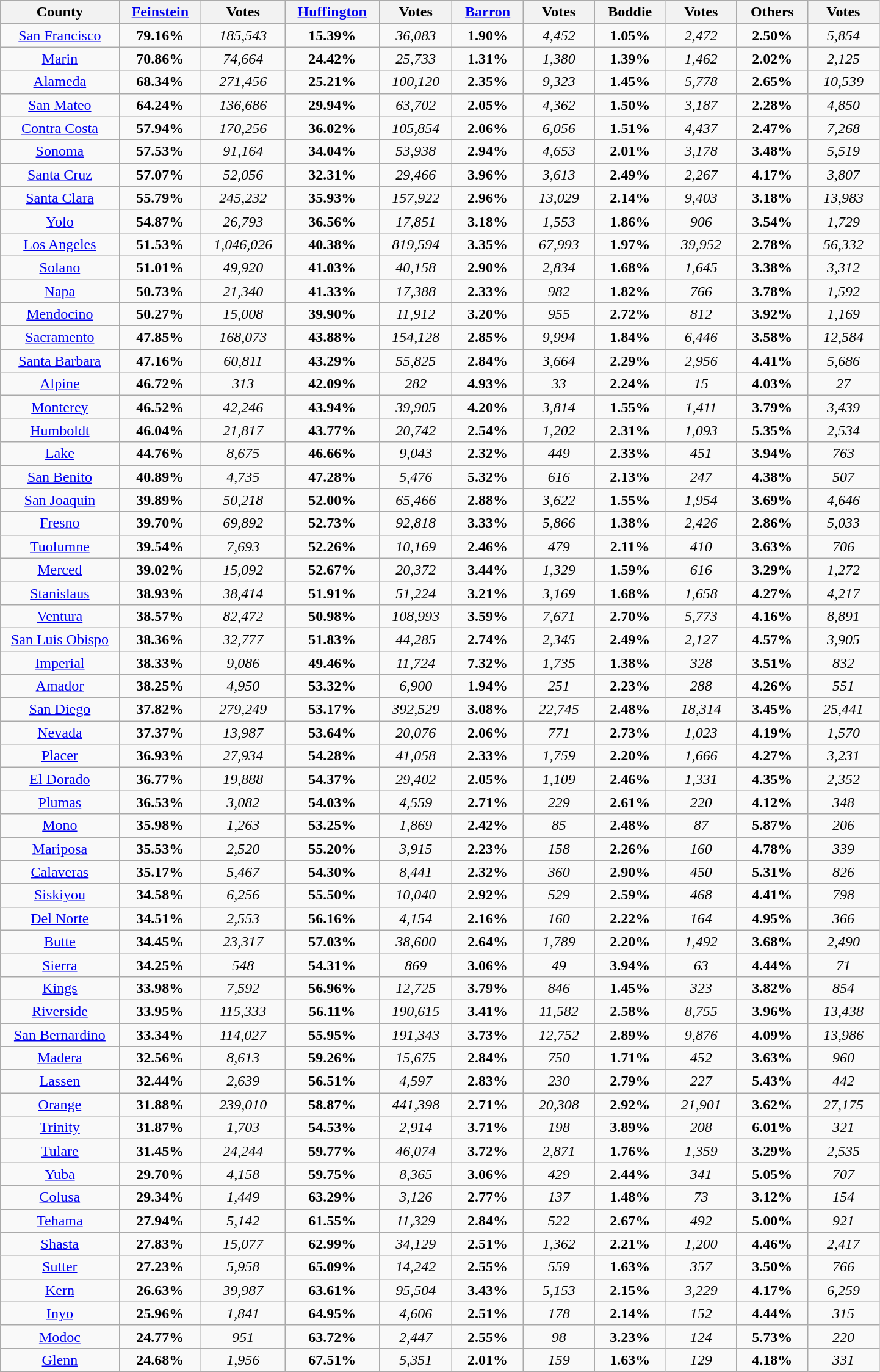<table width=76% class="wikitable sortable">
<tr>
<th width=10%>County</th>
<th width=6%><a href='#'>Feinstein</a></th>
<th width=6%>Votes</th>
<th width=6%><a href='#'>Huffington</a></th>
<th width=6%>Votes</th>
<th width=6%><a href='#'>Barron</a></th>
<th width=6%>Votes</th>
<th width=6%>Boddie</th>
<th width=6%>Votes</th>
<th width=6%>Others</th>
<th width=6%>Votes</th>
</tr>
<tr style="text-align:center">
<td><a href='#'>San Francisco</a></td>
<td><strong>79.16%</strong></td>
<td><em>185,543</em></td>
<td><strong>15.39%</strong></td>
<td><em>36,083</em></td>
<td><strong>1.90%</strong></td>
<td><em>4,452</em></td>
<td><strong>1.05%</strong></td>
<td><em>2,472</em></td>
<td><strong>2.50%</strong></td>
<td><em>5,854</em></td>
</tr>
<tr style="text-align:center">
<td><a href='#'>Marin</a></td>
<td><strong>70.86%</strong></td>
<td><em>74,664</em></td>
<td><strong>24.42%</strong></td>
<td><em>25,733</em></td>
<td><strong>1.31%</strong></td>
<td><em>1,380</em></td>
<td><strong>1.39%</strong></td>
<td><em>1,462</em></td>
<td><strong>2.02%</strong></td>
<td><em>2,125</em></td>
</tr>
<tr style="text-align:center">
<td><a href='#'>Alameda</a></td>
<td><strong>68.34%</strong></td>
<td><em>271,456</em></td>
<td><strong>25.21%</strong></td>
<td><em>100,120</em></td>
<td><strong>2.35%</strong></td>
<td><em>9,323</em></td>
<td><strong>1.45%</strong></td>
<td><em>5,778</em></td>
<td><strong>2.65%</strong></td>
<td><em>10,539</em></td>
</tr>
<tr style="text-align:center">
<td><a href='#'>San Mateo</a></td>
<td><strong>64.24%</strong></td>
<td><em>136,686</em></td>
<td><strong>29.94%</strong></td>
<td><em>63,702</em></td>
<td><strong>2.05%</strong></td>
<td><em>4,362</em></td>
<td><strong>1.50%</strong></td>
<td><em>3,187</em></td>
<td><strong>2.28%</strong></td>
<td><em>4,850</em></td>
</tr>
<tr style="text-align:center">
<td><a href='#'>Contra Costa</a></td>
<td><strong>57.94%</strong></td>
<td><em>170,256</em></td>
<td><strong>36.02%</strong></td>
<td><em>105,854</em></td>
<td><strong>2.06%</strong></td>
<td><em>6,056</em></td>
<td><strong>1.51%</strong></td>
<td><em>4,437</em></td>
<td><strong>2.47%</strong></td>
<td><em>7,268</em></td>
</tr>
<tr style="text-align:center">
<td><a href='#'>Sonoma</a></td>
<td><strong>57.53%</strong></td>
<td><em>91,164</em></td>
<td><strong>34.04%</strong></td>
<td><em>53,938</em></td>
<td><strong>2.94%</strong></td>
<td><em>4,653</em></td>
<td><strong>2.01%</strong></td>
<td><em>3,178</em></td>
<td><strong>3.48%</strong></td>
<td><em>5,519</em></td>
</tr>
<tr style="text-align:center">
<td><a href='#'>Santa Cruz</a></td>
<td><strong>57.07%</strong></td>
<td><em>52,056</em></td>
<td><strong>32.31%</strong></td>
<td><em>29,466</em></td>
<td><strong>3.96%</strong></td>
<td><em>3,613</em></td>
<td><strong>2.49%</strong></td>
<td><em>2,267</em></td>
<td><strong>4.17%</strong></td>
<td><em>3,807</em></td>
</tr>
<tr style="text-align:center">
<td><a href='#'>Santa Clara</a></td>
<td><strong>55.79%</strong></td>
<td><em>245,232</em></td>
<td><strong>35.93%</strong></td>
<td><em>157,922</em></td>
<td><strong>2.96%</strong></td>
<td><em>13,029</em></td>
<td><strong>2.14%</strong></td>
<td><em>9,403</em></td>
<td><strong>3.18%</strong></td>
<td><em>13,983</em></td>
</tr>
<tr style="text-align:center">
<td><a href='#'>Yolo</a></td>
<td><strong>54.87%</strong></td>
<td><em>26,793</em></td>
<td><strong>36.56%</strong></td>
<td><em>17,851</em></td>
<td><strong>3.18%</strong></td>
<td><em>1,553</em></td>
<td><strong>1.86%</strong></td>
<td><em>906</em></td>
<td><strong>3.54%</strong></td>
<td><em>1,729</em></td>
</tr>
<tr style="text-align:center">
<td><a href='#'>Los Angeles</a></td>
<td><strong>51.53%</strong></td>
<td><em>1,046,026</em></td>
<td><strong>40.38%</strong></td>
<td><em>819,594</em></td>
<td><strong>3.35%</strong></td>
<td><em>67,993</em></td>
<td><strong>1.97%</strong></td>
<td><em>39,952</em></td>
<td><strong>2.78%</strong></td>
<td><em>56,332</em></td>
</tr>
<tr style="text-align:center">
<td><a href='#'>Solano</a></td>
<td><strong>51.01%</strong></td>
<td><em>49,920</em></td>
<td><strong>41.03%</strong></td>
<td><em>40,158</em></td>
<td><strong>2.90%</strong></td>
<td><em>2,834</em></td>
<td><strong>1.68%</strong></td>
<td><em>1,645</em></td>
<td><strong>3.38%</strong></td>
<td><em>3,312</em></td>
</tr>
<tr style="text-align:center">
<td><a href='#'>Napa</a></td>
<td><strong>50.73%</strong></td>
<td><em>21,340</em></td>
<td><strong>41.33%</strong></td>
<td><em>17,388</em></td>
<td><strong>2.33%</strong></td>
<td><em>982</em></td>
<td><strong>1.82%</strong></td>
<td><em>766</em></td>
<td><strong>3.78%</strong></td>
<td><em>1,592</em></td>
</tr>
<tr style="text-align:center">
<td><a href='#'>Mendocino</a></td>
<td><strong>50.27%</strong></td>
<td><em>15,008</em></td>
<td><strong>39.90%</strong></td>
<td><em>11,912</em></td>
<td><strong>3.20%</strong></td>
<td><em>955</em></td>
<td><strong>2.72%</strong></td>
<td><em>812</em></td>
<td><strong>3.92%</strong></td>
<td><em>1,169</em></td>
</tr>
<tr style="text-align:center">
<td><a href='#'>Sacramento</a></td>
<td><strong>47.85%</strong></td>
<td><em>168,073</em></td>
<td><strong>43.88%</strong></td>
<td><em>154,128</em></td>
<td><strong>2.85%</strong></td>
<td><em>9,994</em></td>
<td><strong>1.84%</strong></td>
<td><em>6,446</em></td>
<td><strong>3.58%</strong></td>
<td><em>12,584</em></td>
</tr>
<tr style="text-align:center">
<td><a href='#'>Santa Barbara</a></td>
<td><strong>47.16%</strong></td>
<td><em>60,811</em></td>
<td><strong>43.29%</strong></td>
<td><em>55,825</em></td>
<td><strong>2.84%</strong></td>
<td><em>3,664</em></td>
<td><strong>2.29%</strong></td>
<td><em>2,956</em></td>
<td><strong>4.41%</strong></td>
<td><em>5,686</em></td>
</tr>
<tr style="text-align:center">
<td><a href='#'>Alpine</a></td>
<td><strong>46.72%</strong></td>
<td><em>313</em></td>
<td><strong>42.09%</strong></td>
<td><em>282</em></td>
<td><strong>4.93%</strong></td>
<td><em>33</em></td>
<td><strong>2.24%</strong></td>
<td><em>15</em></td>
<td><strong>4.03%</strong></td>
<td><em>27</em></td>
</tr>
<tr style="text-align:center">
<td><a href='#'>Monterey</a></td>
<td><strong>46.52%</strong></td>
<td><em>42,246</em></td>
<td><strong>43.94%</strong></td>
<td><em>39,905</em></td>
<td><strong>4.20%</strong></td>
<td><em>3,814</em></td>
<td><strong>1.55%</strong></td>
<td><em>1,411</em></td>
<td><strong>3.79%</strong></td>
<td><em>3,439</em></td>
</tr>
<tr style="text-align:center">
<td><a href='#'>Humboldt</a></td>
<td><strong>46.04%</strong></td>
<td><em>21,817</em></td>
<td><strong>43.77%</strong></td>
<td><em>20,742</em></td>
<td><strong>2.54%</strong></td>
<td><em>1,202</em></td>
<td><strong>2.31%</strong></td>
<td><em>1,093</em></td>
<td><strong>5.35%</strong></td>
<td><em>2,534</em></td>
</tr>
<tr style="text-align:center">
<td><a href='#'>Lake</a></td>
<td><strong>44.76%</strong></td>
<td><em>8,675</em></td>
<td><strong>46.66%</strong></td>
<td><em>9,043</em></td>
<td><strong>2.32%</strong></td>
<td><em>449</em></td>
<td><strong>2.33%</strong></td>
<td><em>451</em></td>
<td><strong>3.94%</strong></td>
<td><em>763</em></td>
</tr>
<tr style="text-align:center">
<td><a href='#'>San Benito</a></td>
<td><strong>40.89%</strong></td>
<td><em>4,735</em></td>
<td><strong>47.28%</strong></td>
<td><em>5,476</em></td>
<td><strong>5.32%</strong></td>
<td><em>616</em></td>
<td><strong>2.13%</strong></td>
<td><em>247</em></td>
<td><strong>4.38%</strong></td>
<td><em>507</em></td>
</tr>
<tr style="text-align:center">
<td><a href='#'>San Joaquin</a></td>
<td><strong>39.89%</strong></td>
<td><em>50,218</em></td>
<td><strong>52.00%</strong></td>
<td><em>65,466</em></td>
<td><strong>2.88%</strong></td>
<td><em>3,622</em></td>
<td><strong>1.55%</strong></td>
<td><em>1,954</em></td>
<td><strong>3.69%</strong></td>
<td><em>4,646</em></td>
</tr>
<tr style="text-align:center">
<td><a href='#'>Fresno</a></td>
<td><strong>39.70%</strong></td>
<td><em>69,892</em></td>
<td><strong>52.73%</strong></td>
<td><em>92,818</em></td>
<td><strong>3.33%</strong></td>
<td><em>5,866</em></td>
<td><strong>1.38%</strong></td>
<td><em>2,426</em></td>
<td><strong>2.86%</strong></td>
<td><em>5,033</em></td>
</tr>
<tr style="text-align:center">
<td><a href='#'>Tuolumne</a></td>
<td><strong>39.54%</strong></td>
<td><em>7,693</em></td>
<td><strong>52.26%</strong></td>
<td><em>10,169</em></td>
<td><strong>2.46%</strong></td>
<td><em>479</em></td>
<td><strong>2.11%</strong></td>
<td><em>410</em></td>
<td><strong>3.63%</strong></td>
<td><em>706</em></td>
</tr>
<tr style="text-align:center">
<td><a href='#'>Merced</a></td>
<td><strong>39.02%</strong></td>
<td><em>15,092</em></td>
<td><strong>52.67%</strong></td>
<td><em>20,372</em></td>
<td><strong>3.44%</strong></td>
<td><em>1,329</em></td>
<td><strong>1.59%</strong></td>
<td><em>616</em></td>
<td><strong>3.29%</strong></td>
<td><em>1,272</em></td>
</tr>
<tr style="text-align:center">
<td><a href='#'>Stanislaus</a></td>
<td><strong>38.93%</strong></td>
<td><em>38,414</em></td>
<td><strong>51.91%</strong></td>
<td><em>51,224</em></td>
<td><strong>3.21%</strong></td>
<td><em>3,169</em></td>
<td><strong>1.68%</strong></td>
<td><em>1,658</em></td>
<td><strong>4.27%</strong></td>
<td><em>4,217</em></td>
</tr>
<tr style="text-align:center">
<td><a href='#'>Ventura</a></td>
<td><strong>38.57%</strong></td>
<td><em>82,472</em></td>
<td><strong>50.98%</strong></td>
<td><em>108,993</em></td>
<td><strong>3.59%</strong></td>
<td><em>7,671</em></td>
<td><strong>2.70%</strong></td>
<td><em>5,773</em></td>
<td><strong>4.16%</strong></td>
<td><em>8,891</em></td>
</tr>
<tr style="text-align:center">
<td><a href='#'>San Luis Obispo</a></td>
<td><strong>38.36%</strong></td>
<td><em>32,777</em></td>
<td><strong>51.83%</strong></td>
<td><em>44,285</em></td>
<td><strong>2.74%</strong></td>
<td><em>2,345</em></td>
<td><strong>2.49%</strong></td>
<td><em>2,127</em></td>
<td><strong>4.57%</strong></td>
<td><em>3,905</em></td>
</tr>
<tr style="text-align:center">
<td><a href='#'>Imperial</a></td>
<td><strong>38.33%</strong></td>
<td><em>9,086</em></td>
<td><strong>49.46%</strong></td>
<td><em>11,724</em></td>
<td><strong>7.32%</strong></td>
<td><em>1,735</em></td>
<td><strong>1.38%</strong></td>
<td><em>328</em></td>
<td><strong>3.51%</strong></td>
<td><em>832</em></td>
</tr>
<tr style="text-align:center">
<td><a href='#'>Amador</a></td>
<td><strong>38.25%</strong></td>
<td><em>4,950</em></td>
<td><strong>53.32%</strong></td>
<td><em>6,900</em></td>
<td><strong>1.94%</strong></td>
<td><em>251</em></td>
<td><strong>2.23%</strong></td>
<td><em>288</em></td>
<td><strong>4.26%</strong></td>
<td><em>551</em></td>
</tr>
<tr style="text-align:center">
<td><a href='#'>San Diego</a></td>
<td><strong>37.82%</strong></td>
<td><em>279,249</em></td>
<td><strong>53.17%</strong></td>
<td><em>392,529</em></td>
<td><strong>3.08%</strong></td>
<td><em>22,745</em></td>
<td><strong>2.48%</strong></td>
<td><em>18,314</em></td>
<td><strong>3.45%</strong></td>
<td><em>25,441</em></td>
</tr>
<tr style="text-align:center">
<td><a href='#'>Nevada</a></td>
<td><strong>37.37%</strong></td>
<td><em>13,987</em></td>
<td><strong>53.64%</strong></td>
<td><em>20,076</em></td>
<td><strong>2.06%</strong></td>
<td><em>771</em></td>
<td><strong>2.73%</strong></td>
<td><em>1,023</em></td>
<td><strong>4.19%</strong></td>
<td><em>1,570</em></td>
</tr>
<tr style="text-align:center">
<td><a href='#'>Placer</a></td>
<td><strong>36.93%</strong></td>
<td><em>27,934</em></td>
<td><strong>54.28%</strong></td>
<td><em>41,058</em></td>
<td><strong>2.33%</strong></td>
<td><em>1,759</em></td>
<td><strong>2.20%</strong></td>
<td><em>1,666</em></td>
<td><strong>4.27%</strong></td>
<td><em>3,231</em></td>
</tr>
<tr style="text-align:center">
<td><a href='#'>El Dorado</a></td>
<td><strong>36.77%</strong></td>
<td><em>19,888</em></td>
<td><strong>54.37%</strong></td>
<td><em>29,402</em></td>
<td><strong>2.05%</strong></td>
<td><em>1,109</em></td>
<td><strong>2.46%</strong></td>
<td><em>1,331</em></td>
<td><strong>4.35%</strong></td>
<td><em>2,352</em></td>
</tr>
<tr style="text-align:center">
<td><a href='#'>Plumas</a></td>
<td><strong>36.53%</strong></td>
<td><em>3,082</em></td>
<td><strong>54.03%</strong></td>
<td><em>4,559</em></td>
<td><strong>2.71%</strong></td>
<td><em>229</em></td>
<td><strong>2.61%</strong></td>
<td><em>220</em></td>
<td><strong>4.12%</strong></td>
<td><em>348</em></td>
</tr>
<tr style="text-align:center">
<td><a href='#'>Mono</a></td>
<td><strong>35.98%</strong></td>
<td><em>1,263</em></td>
<td><strong>53.25%</strong></td>
<td><em>1,869</em></td>
<td><strong>2.42%</strong></td>
<td><em>85</em></td>
<td><strong>2.48%</strong></td>
<td><em>87</em></td>
<td><strong>5.87%</strong></td>
<td><em>206</em></td>
</tr>
<tr style="text-align:center">
<td><a href='#'>Mariposa</a></td>
<td><strong>35.53%</strong></td>
<td><em>2,520</em></td>
<td><strong>55.20%</strong></td>
<td><em>3,915</em></td>
<td><strong>2.23%</strong></td>
<td><em>158</em></td>
<td><strong>2.26%</strong></td>
<td><em>160</em></td>
<td><strong>4.78%</strong></td>
<td><em>339</em></td>
</tr>
<tr style="text-align:center">
<td><a href='#'>Calaveras</a></td>
<td><strong>35.17%</strong></td>
<td><em>5,467</em></td>
<td><strong>54.30%</strong></td>
<td><em>8,441</em></td>
<td><strong>2.32%</strong></td>
<td><em>360</em></td>
<td><strong>2.90%</strong></td>
<td><em>450</em></td>
<td><strong>5.31%</strong></td>
<td><em>826</em></td>
</tr>
<tr style="text-align:center">
<td><a href='#'>Siskiyou</a></td>
<td><strong>34.58%</strong></td>
<td><em>6,256</em></td>
<td><strong>55.50%</strong></td>
<td><em>10,040</em></td>
<td><strong>2.92%</strong></td>
<td><em>529</em></td>
<td><strong>2.59%</strong></td>
<td><em>468</em></td>
<td><strong>4.41%</strong></td>
<td><em>798</em></td>
</tr>
<tr style="text-align:center">
<td><a href='#'>Del Norte</a></td>
<td><strong>34.51%</strong></td>
<td><em>2,553</em></td>
<td><strong>56.16%</strong></td>
<td><em>4,154</em></td>
<td><strong>2.16%</strong></td>
<td><em>160</em></td>
<td><strong>2.22%</strong></td>
<td><em>164</em></td>
<td><strong>4.95%</strong></td>
<td><em>366</em></td>
</tr>
<tr style="text-align:center">
<td><a href='#'>Butte</a></td>
<td><strong>34.45%</strong></td>
<td><em>23,317</em></td>
<td><strong>57.03%</strong></td>
<td><em>38,600</em></td>
<td><strong>2.64%</strong></td>
<td><em>1,789</em></td>
<td><strong>2.20%</strong></td>
<td><em>1,492</em></td>
<td><strong>3.68%</strong></td>
<td><em>2,490</em></td>
</tr>
<tr style="text-align:center">
<td><a href='#'>Sierra</a></td>
<td><strong>34.25%</strong></td>
<td><em>548</em></td>
<td><strong>54.31%</strong></td>
<td><em>869</em></td>
<td><strong>3.06%</strong></td>
<td><em>49</em></td>
<td><strong>3.94%</strong></td>
<td><em>63</em></td>
<td><strong>4.44%</strong></td>
<td><em>71</em></td>
</tr>
<tr style="text-align:center">
<td><a href='#'>Kings</a></td>
<td><strong>33.98%</strong></td>
<td><em>7,592</em></td>
<td><strong>56.96%</strong></td>
<td><em>12,725</em></td>
<td><strong>3.79%</strong></td>
<td><em>846</em></td>
<td><strong>1.45%</strong></td>
<td><em>323</em></td>
<td><strong>3.82%</strong></td>
<td><em>854</em></td>
</tr>
<tr style="text-align:center">
<td><a href='#'>Riverside</a></td>
<td><strong>33.95%</strong></td>
<td><em>115,333</em></td>
<td><strong>56.11%</strong></td>
<td><em>190,615</em></td>
<td><strong>3.41%</strong></td>
<td><em>11,582</em></td>
<td><strong>2.58%</strong></td>
<td><em>8,755</em></td>
<td><strong>3.96%</strong></td>
<td><em>13,438</em></td>
</tr>
<tr style="text-align:center">
<td><a href='#'>San Bernardino</a></td>
<td><strong>33.34%</strong></td>
<td><em>114,027</em></td>
<td><strong>55.95%</strong></td>
<td><em>191,343</em></td>
<td><strong>3.73%</strong></td>
<td><em>12,752</em></td>
<td><strong>2.89%</strong></td>
<td><em>9,876</em></td>
<td><strong>4.09%</strong></td>
<td><em>13,986</em></td>
</tr>
<tr style="text-align:center">
<td><a href='#'>Madera</a></td>
<td><strong>32.56%</strong></td>
<td><em>8,613</em></td>
<td><strong>59.26%</strong></td>
<td><em>15,675</em></td>
<td><strong>2.84%</strong></td>
<td><em>750</em></td>
<td><strong>1.71%</strong></td>
<td><em>452</em></td>
<td><strong>3.63%</strong></td>
<td><em>960</em></td>
</tr>
<tr style="text-align:center">
<td><a href='#'>Lassen</a></td>
<td><strong>32.44%</strong></td>
<td><em>2,639</em></td>
<td><strong>56.51%</strong></td>
<td><em>4,597</em></td>
<td><strong>2.83%</strong></td>
<td><em>230</em></td>
<td><strong>2.79%</strong></td>
<td><em>227</em></td>
<td><strong>5.43%</strong></td>
<td><em>442</em></td>
</tr>
<tr style="text-align:center">
<td><a href='#'>Orange</a></td>
<td><strong>31.88%</strong></td>
<td><em>239,010</em></td>
<td><strong>58.87%</strong></td>
<td><em>441,398</em></td>
<td><strong>2.71%</strong></td>
<td><em>20,308</em></td>
<td><strong>2.92%</strong></td>
<td><em>21,901</em></td>
<td><strong>3.62%</strong></td>
<td><em>27,175</em></td>
</tr>
<tr style="text-align:center">
<td><a href='#'>Trinity</a></td>
<td><strong>31.87%</strong></td>
<td><em>1,703</em></td>
<td><strong>54.53%</strong></td>
<td><em>2,914</em></td>
<td><strong>3.71%</strong></td>
<td><em>198</em></td>
<td><strong>3.89%</strong></td>
<td><em>208</em></td>
<td><strong>6.01%</strong></td>
<td><em>321</em></td>
</tr>
<tr style="text-align:center">
<td><a href='#'>Tulare</a></td>
<td><strong>31.45%</strong></td>
<td><em>24,244</em></td>
<td><strong>59.77%</strong></td>
<td><em>46,074</em></td>
<td><strong>3.72%</strong></td>
<td><em>2,871</em></td>
<td><strong>1.76%</strong></td>
<td><em>1,359</em></td>
<td><strong>3.29%</strong></td>
<td><em>2,535</em></td>
</tr>
<tr style="text-align:center">
<td><a href='#'>Yuba</a></td>
<td><strong>29.70%</strong></td>
<td><em>4,158</em></td>
<td><strong>59.75%</strong></td>
<td><em>8,365</em></td>
<td><strong>3.06%</strong></td>
<td><em>429</em></td>
<td><strong>2.44%</strong></td>
<td><em>341</em></td>
<td><strong>5.05%</strong></td>
<td><em>707</em></td>
</tr>
<tr style="text-align:center">
<td><a href='#'>Colusa</a></td>
<td><strong>29.34%</strong></td>
<td><em>1,449</em></td>
<td><strong>63.29%</strong></td>
<td><em>3,126</em></td>
<td><strong>2.77%</strong></td>
<td><em>137</em></td>
<td><strong>1.48%</strong></td>
<td><em>73</em></td>
<td><strong>3.12%</strong></td>
<td><em>154</em></td>
</tr>
<tr style="text-align:center">
<td><a href='#'>Tehama</a></td>
<td><strong>27.94%</strong></td>
<td><em>5,142</em></td>
<td><strong>61.55%</strong></td>
<td><em>11,329</em></td>
<td><strong>2.84%</strong></td>
<td><em>522</em></td>
<td><strong>2.67%</strong></td>
<td><em>492</em></td>
<td><strong>5.00%</strong></td>
<td><em>921</em></td>
</tr>
<tr style="text-align:center">
<td><a href='#'>Shasta</a></td>
<td><strong>27.83%</strong></td>
<td><em>15,077</em></td>
<td><strong>62.99%</strong></td>
<td><em>34,129</em></td>
<td><strong>2.51%</strong></td>
<td><em>1,362</em></td>
<td><strong>2.21%</strong></td>
<td><em>1,200</em></td>
<td><strong>4.46%</strong></td>
<td><em>2,417</em></td>
</tr>
<tr style="text-align:center">
<td><a href='#'>Sutter</a></td>
<td><strong>27.23%</strong></td>
<td><em>5,958</em></td>
<td><strong>65.09%</strong></td>
<td><em>14,242</em></td>
<td><strong>2.55%</strong></td>
<td><em>559</em></td>
<td><strong>1.63%</strong></td>
<td><em>357</em></td>
<td><strong>3.50%</strong></td>
<td><em>766</em></td>
</tr>
<tr style="text-align:center">
<td><a href='#'>Kern</a></td>
<td><strong>26.63%</strong></td>
<td><em>39,987</em></td>
<td><strong>63.61%</strong></td>
<td><em>95,504</em></td>
<td><strong>3.43%</strong></td>
<td><em>5,153</em></td>
<td><strong>2.15%</strong></td>
<td><em>3,229</em></td>
<td><strong>4.17%</strong></td>
<td><em>6,259</em></td>
</tr>
<tr style="text-align:center">
<td><a href='#'>Inyo</a></td>
<td><strong>25.96%</strong></td>
<td><em>1,841</em></td>
<td><strong>64.95%</strong></td>
<td><em>4,606</em></td>
<td><strong>2.51%</strong></td>
<td><em>178</em></td>
<td><strong>2.14%</strong></td>
<td><em>152</em></td>
<td><strong>4.44%</strong></td>
<td><em>315</em></td>
</tr>
<tr style="text-align:center">
<td><a href='#'>Modoc</a></td>
<td><strong>24.77%</strong></td>
<td><em>951</em></td>
<td><strong>63.72%</strong></td>
<td><em>2,447</em></td>
<td><strong>2.55%</strong></td>
<td><em>98</em></td>
<td><strong>3.23%</strong></td>
<td><em>124</em></td>
<td><strong>5.73%</strong></td>
<td><em>220</em></td>
</tr>
<tr style="text-align:center">
<td><a href='#'>Glenn</a></td>
<td><strong>24.68%</strong></td>
<td><em>1,956</em></td>
<td><strong>67.51%</strong></td>
<td><em>5,351</em></td>
<td><strong>2.01%</strong></td>
<td><em>159</em></td>
<td><strong>1.63%</strong></td>
<td><em>129</em></td>
<td><strong>4.18%</strong></td>
<td><em>331</em></td>
</tr>
</table>
